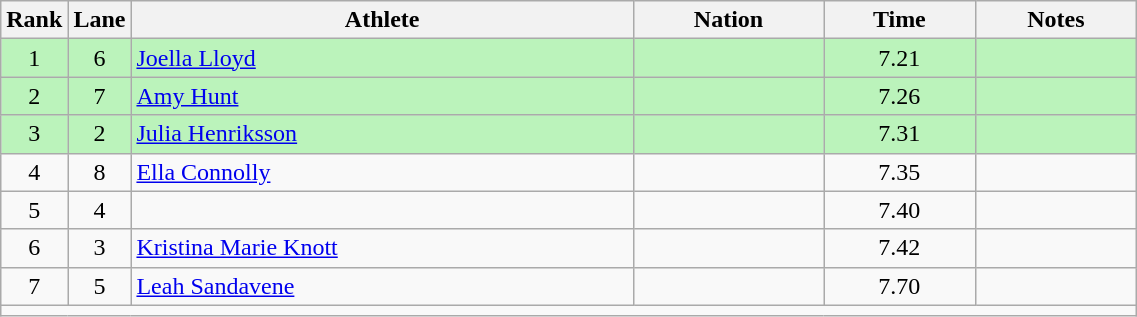<table class="wikitable sortable" style="text-align:center;width: 60%;">
<tr>
<th scope="col" style="width: 10px;">Rank</th>
<th scope="col" style="width: 10px;">Lane</th>
<th scope="col">Athlete</th>
<th scope="col">Nation</th>
<th scope="col">Time</th>
<th scope="col">Notes</th>
</tr>
<tr bgcolor=bbf3bb>
<td>1</td>
<td>6</td>
<td align=left><a href='#'>Joella Lloyd</a></td>
<td align=left></td>
<td>7.21</td>
<td></td>
</tr>
<tr bgcolor=bbf3bb>
<td>2</td>
<td>7</td>
<td align=left><a href='#'>Amy Hunt</a></td>
<td align=left></td>
<td>7.26</td>
<td></td>
</tr>
<tr bgcolor=bbf3bb>
<td>3</td>
<td>2</td>
<td align=left><a href='#'>Julia Henriksson</a></td>
<td align=left></td>
<td>7.31</td>
<td></td>
</tr>
<tr>
<td>4</td>
<td>8</td>
<td align=left><a href='#'>Ella Connolly</a></td>
<td align=left></td>
<td>7.35</td>
<td></td>
</tr>
<tr>
<td>5</td>
<td>4</td>
<td align=left></td>
<td align=left></td>
<td>7.40</td>
<td></td>
</tr>
<tr>
<td>6</td>
<td>3</td>
<td align=left><a href='#'>Kristina Marie Knott</a></td>
<td align=left></td>
<td>7.42</td>
<td></td>
</tr>
<tr>
<td>7</td>
<td>5</td>
<td align=left><a href='#'>Leah Sandavene</a></td>
<td align=left></td>
<td>7.70</td>
<td></td>
</tr>
<tr class="sortbottom">
<td colspan="6"></td>
</tr>
</table>
